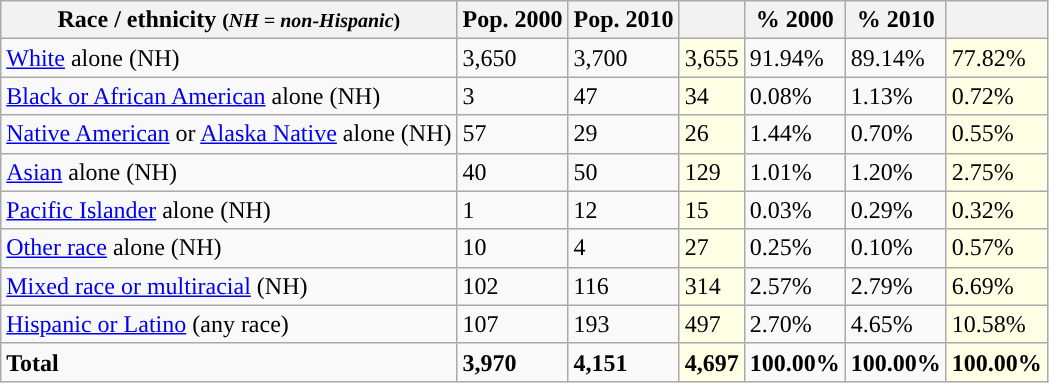<table class="wikitable">
<tr>
<th>Race / ethnicity <small>(<em>NH = non-Hispanic</em>)</small></th>
<th>Pop. 2000</th>
<th>Pop. 2010</th>
<th></th>
<th>% 2000</th>
<th>% 2010</th>
<th></th>
</tr>
<tr>
<td><a href='#'>White</a> alone (NH)</td>
<td>3,650</td>
<td>3,700</td>
<td style='background: #ffffe6;'>3,655</td>
<td>91.94%</td>
<td>89.14%</td>
<td style='background: #ffffe6;'>77.82%</td>
</tr>
<tr>
<td><a href='#'>Black or African American</a> alone (NH)</td>
<td>3</td>
<td>47</td>
<td style='background: #ffffe6;'>34</td>
<td>0.08%</td>
<td>1.13%</td>
<td style='background: #ffffe6;'>0.72%</td>
</tr>
<tr>
<td><a href='#'>Native American</a> or <a href='#'>Alaska Native</a> alone (NH)</td>
<td>57</td>
<td>29</td>
<td style='background: #ffffe6;'>26</td>
<td>1.44%</td>
<td>0.70%</td>
<td style='background: #ffffe6;'>0.55%</td>
</tr>
<tr>
<td><a href='#'>Asian</a> alone (NH)</td>
<td>40</td>
<td>50</td>
<td style='background: #ffffe6;'>129</td>
<td>1.01%</td>
<td>1.20%</td>
<td style='background: #ffffe6;'>2.75%</td>
</tr>
<tr>
<td><a href='#'>Pacific Islander</a> alone (NH)</td>
<td>1</td>
<td>12</td>
<td style='background: #ffffe6;'>15</td>
<td>0.03%</td>
<td>0.29%</td>
<td style='background: #ffffe6;'>0.32%</td>
</tr>
<tr>
<td><a href='#'>Other race</a> alone (NH)</td>
<td>10</td>
<td>4</td>
<td style='background: #ffffe6;'>27</td>
<td>0.25%</td>
<td>0.10%</td>
<td style='background: #ffffe6;'>0.57%</td>
</tr>
<tr>
<td><a href='#'>Mixed race or multiracial</a> (NH)</td>
<td>102</td>
<td>116</td>
<td style='background: #ffffe6;'>314</td>
<td>2.57%</td>
<td>2.79%</td>
<td style='background: #ffffe6;'>6.69%</td>
</tr>
<tr>
<td><a href='#'>Hispanic or Latino</a> (any race)</td>
<td>107</td>
<td>193</td>
<td style='background: #ffffe6;'>497</td>
<td>2.70%</td>
<td>4.65%</td>
<td style='background: #ffffe6;'>10.58%</td>
</tr>
<tr>
<td><strong>Total</strong></td>
<td><strong>3,970</strong></td>
<td><strong>4,151</strong></td>
<td style='background: #ffffe6;'><strong>4,697</strong></td>
<td><strong>100.00%</strong></td>
<td><strong>100.00%</strong></td>
<td style='background: #ffffe6;'><strong>100.00%</strong></td>
</tr>
</table>
